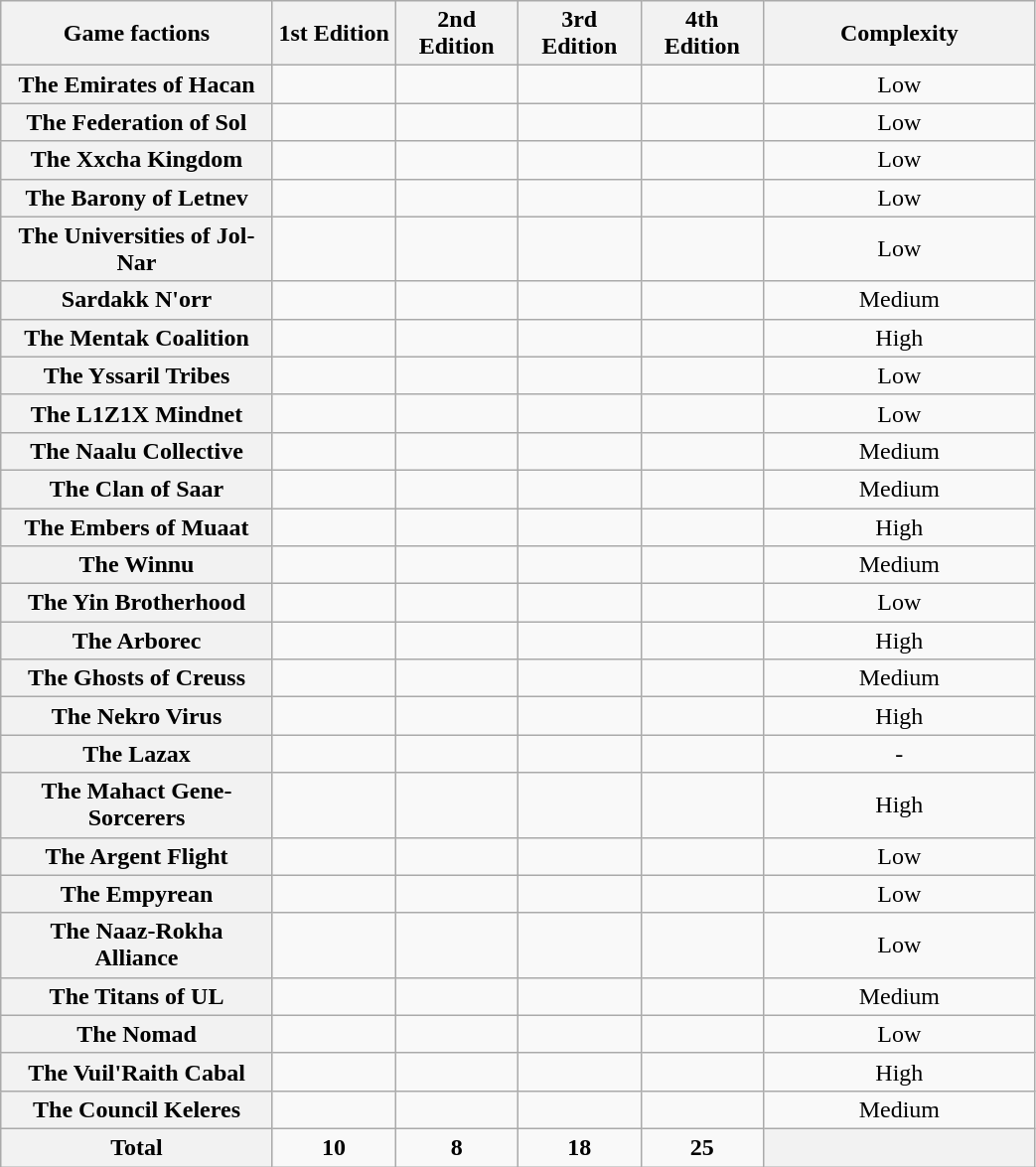<table class="wikitable plainrowheaders sortable">
<tr>
<th width=175>Game factions</th>
<th style="text-align:center; width:75px;">1st Edition</th>
<th style="text-align:center; width:75px;">2nd Edition</th>
<th style="text-align:center; width:75px;">3rd Edition</th>
<th style="text-align:center; width:75px;">4th Edition</th>
<th width=175>Complexity</th>
</tr>
<tr style="text-align:center;">
<th scope="row">The Emirates of Hacan</th>
<td></td>
<td></td>
<td></td>
<td></td>
<td>Low</td>
</tr>
<tr style="text-align:center;">
<th scope="row">The Federation of Sol</th>
<td></td>
<td></td>
<td></td>
<td></td>
<td>Low</td>
</tr>
<tr style="text-align:center;">
<th scope="row">The Xxcha Kingdom</th>
<td></td>
<td></td>
<td></td>
<td></td>
<td>Low</td>
</tr>
<tr style="text-align:center;">
<th scope="row">The Barony of Letnev</th>
<td></td>
<td></td>
<td></td>
<td></td>
<td>Low</td>
</tr>
<tr style="text-align:center;">
<th scope="row">The Universities of Jol-Nar</th>
<td></td>
<td></td>
<td></td>
<td></td>
<td>Low</td>
</tr>
<tr style="text-align:center;">
<th scope="row">Sardakk N'orr</th>
<td></td>
<td></td>
<td></td>
<td></td>
<td>Medium</td>
</tr>
<tr style="text-align:center;">
<th scope="row">The Mentak Coalition</th>
<td></td>
<td></td>
<td></td>
<td></td>
<td>High</td>
</tr>
<tr style="text-align:center;">
<th scope="row">The Yssaril Tribes</th>
<td></td>
<td></td>
<td></td>
<td></td>
<td>Low</td>
</tr>
<tr style="text-align:center;">
<th scope="row">The L1Z1X Mindnet</th>
<td></td>
<td></td>
<td></td>
<td></td>
<td>Low</td>
</tr>
<tr style="text-align:center;">
<th scope="row">The Naalu Collective</th>
<td></td>
<td></td>
<td></td>
<td></td>
<td>Medium</td>
</tr>
<tr style="text-align:center;">
<th scope="row">The Clan of Saar</th>
<td></td>
<td></td>
<td></td>
<td></td>
<td>Medium</td>
</tr>
<tr style="text-align:center;">
<th scope="row">The Embers of Muaat</th>
<td></td>
<td></td>
<td></td>
<td></td>
<td>High</td>
</tr>
<tr style="text-align:center;">
<th scope="row">The Winnu</th>
<td></td>
<td></td>
<td></td>
<td></td>
<td>Medium</td>
</tr>
<tr style="text-align:center;">
<th scope="row">The Yin Brotherhood</th>
<td></td>
<td></td>
<td></td>
<td></td>
<td>Low</td>
</tr>
<tr style="text-align:center;">
<th scope="row">The Arborec</th>
<td></td>
<td></td>
<td></td>
<td></td>
<td>High</td>
</tr>
<tr style="text-align:center;">
<th scope="row">The Ghosts of Creuss</th>
<td></td>
<td></td>
<td></td>
<td></td>
<td>Medium</td>
</tr>
<tr style="text-align:center;">
<th scope="row">The Nekro Virus</th>
<td></td>
<td></td>
<td></td>
<td></td>
<td>High</td>
</tr>
<tr style="text-align:center;">
<th scope="row">The Lazax</th>
<td></td>
<td></td>
<td></td>
<td></td>
<td>-</td>
</tr>
<tr style="text-align:center;">
<th scope="row">The Mahact Gene-Sorcerers</th>
<td></td>
<td></td>
<td></td>
<td></td>
<td>High</td>
</tr>
<tr style="text-align:center;">
<th scope="row">The Argent Flight</th>
<td></td>
<td></td>
<td></td>
<td></td>
<td>Low</td>
</tr>
<tr style="text-align:center;">
<th scope="row">The Empyrean</th>
<td></td>
<td></td>
<td></td>
<td></td>
<td>Low</td>
</tr>
<tr style="text-align:center;">
<th scope="row">The Naaz-Rokha Alliance</th>
<td></td>
<td></td>
<td></td>
<td></td>
<td>Low</td>
</tr>
<tr style="text-align:center;">
<th scope="row">The Titans of UL</th>
<td></td>
<td></td>
<td></td>
<td></td>
<td>Medium</td>
</tr>
<tr style="text-align:center;">
<th scope="row">The Nomad</th>
<td></td>
<td></td>
<td></td>
<td></td>
<td>Low</td>
</tr>
<tr style="text-align:center;">
<th scope="row">The Vuil'Raith Cabal</th>
<td></td>
<td></td>
<td></td>
<td></td>
<td>High</td>
</tr>
<tr style="text-align:center;">
<th scope="row">The Council Keleres</th>
<td></td>
<td></td>
<td></td>
<td></td>
<td>Medium</td>
</tr>
<tr style="text-align:center;">
<th>Total</th>
<td style="text-align:center;"><strong>10</strong></td>
<td style="text-align:center;"><strong>8</strong></td>
<td style="text-align:center;"><strong>18</strong></td>
<td style="text-align:center;"><strong>25</strong></td>
<th></th>
</tr>
</table>
